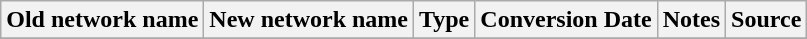<table class="wikitable">
<tr>
<th>Old network name</th>
<th>New network name</th>
<th>Type</th>
<th>Conversion Date</th>
<th>Notes</th>
<th>Source</th>
</tr>
<tr>
</tr>
</table>
